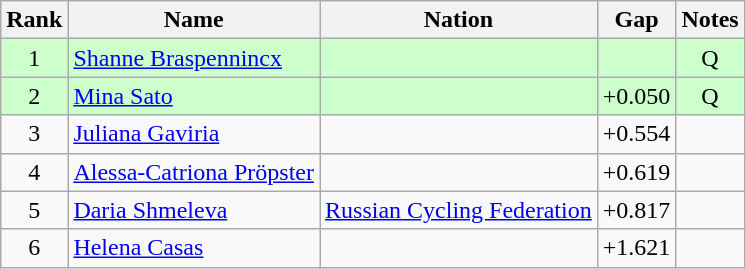<table class="wikitable sortable" style="text-align:center">
<tr>
<th>Rank</th>
<th>Name</th>
<th>Nation</th>
<th>Gap</th>
<th>Notes</th>
</tr>
<tr bgcolor=ccffcc>
<td>1</td>
<td align=left><a href='#'>Shanne Braspennincx</a></td>
<td align=left></td>
<td></td>
<td>Q</td>
</tr>
<tr bgcolor=ccffcc>
<td>2</td>
<td align=left><a href='#'>Mina Sato</a></td>
<td align=left></td>
<td>+0.050</td>
<td>Q</td>
</tr>
<tr>
<td>3</td>
<td align=left><a href='#'>Juliana Gaviria</a></td>
<td align=left></td>
<td>+0.554</td>
<td></td>
</tr>
<tr>
<td>4</td>
<td align=left><a href='#'>Alessa-Catriona Pröpster</a></td>
<td align=left></td>
<td>+0.619</td>
<td></td>
</tr>
<tr>
<td>5</td>
<td align=left><a href='#'>Daria Shmeleva</a></td>
<td align=left><a href='#'>Russian Cycling Federation</a></td>
<td>+0.817</td>
<td></td>
</tr>
<tr>
<td>6</td>
<td align=left><a href='#'>Helena Casas</a></td>
<td align=left></td>
<td>+1.621</td>
<td></td>
</tr>
</table>
